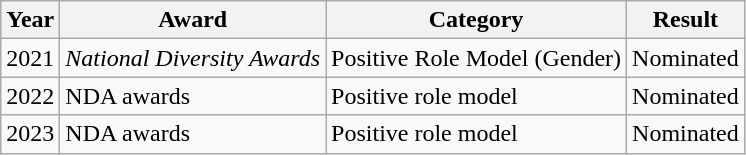<table class="wikitable">
<tr>
<th>Year</th>
<th>Award</th>
<th>Category</th>
<th>Result</th>
</tr>
<tr>
<td>2021</td>
<td><em>National Diversity Awards</em></td>
<td>Positive Role Model (Gender)</td>
<td>Nominated</td>
</tr>
<tr>
<td>2022</td>
<td>NDA awards</td>
<td>Positive role model</td>
<td>Nominated</td>
</tr>
<tr>
<td>2023</td>
<td>NDA awards</td>
<td>Positive role model</td>
<td>Nominated</td>
</tr>
</table>
